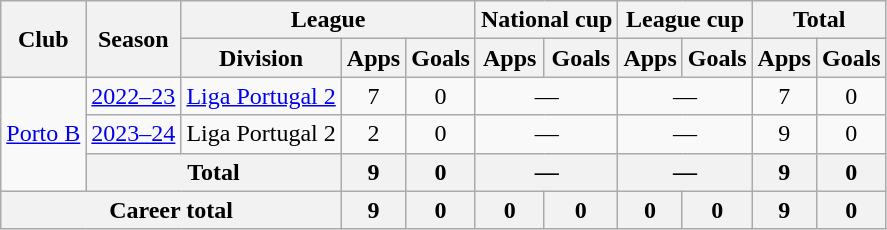<table class="wikitable" style="text-align: center">
<tr>
<th rowspan="2">Club</th>
<th rowspan="2">Season</th>
<th colspan="3">League</th>
<th colspan="2">National cup</th>
<th colspan="2">League cup</th>
<th colspan="2">Total</th>
</tr>
<tr>
<th>Division</th>
<th>Apps</th>
<th>Goals</th>
<th>Apps</th>
<th>Goals</th>
<th>Apps</th>
<th>Goals</th>
<th>Apps</th>
<th>Goals</th>
</tr>
<tr>
<td rowspan="3"><a href='#'>Porto B</a></td>
<td><a href='#'>2022–23</a></td>
<td><a href='#'>Liga Portugal 2</a></td>
<td>7</td>
<td>0</td>
<td colspan="2">—</td>
<td colspan="2">—</td>
<td>7</td>
<td>0</td>
</tr>
<tr>
<td><a href='#'>2023–24</a></td>
<td>Liga Portugal 2</td>
<td>2</td>
<td>0</td>
<td colspan="2">—</td>
<td colspan="2">—</td>
<td>9</td>
<td>0</td>
</tr>
<tr>
<th colspan="2">Total</th>
<th>9</th>
<th>0</th>
<th colspan="2">—</th>
<th colspan="2">—</th>
<th>9</th>
<th>0</th>
</tr>
<tr>
<th colspan="3">Career total</th>
<th>9</th>
<th>0</th>
<th>0</th>
<th>0</th>
<th>0</th>
<th>0</th>
<th>9</th>
<th>0</th>
</tr>
</table>
